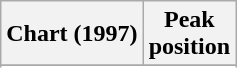<table class="wikitable plainrowheaders sortable">
<tr>
<th scope="col">Chart (1997)</th>
<th scope="col">Peak<br>position</th>
</tr>
<tr>
</tr>
<tr>
</tr>
<tr>
</tr>
</table>
